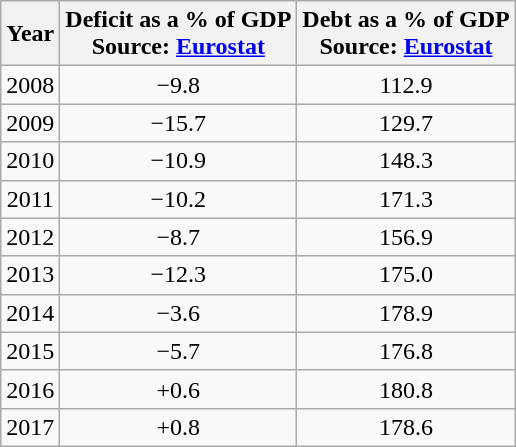<table class="wikitable" style="text-align:center">
<tr>
<th><strong>Year</strong></th>
<th><strong> Deficit as a % of GDP</strong><br>Source: <a href='#'>Eurostat</a></th>
<th><strong>Debt as a % of GDP</strong><br>Source: <a href='#'>Eurostat</a></th>
</tr>
<tr>
<td>2008</td>
<td>−9.8</td>
<td>112.9</td>
</tr>
<tr>
<td>2009</td>
<td>−15.7</td>
<td>129.7</td>
</tr>
<tr>
<td>2010</td>
<td>−10.9</td>
<td>148.3</td>
</tr>
<tr>
<td>2011</td>
<td>−10.2</td>
<td>171.3</td>
</tr>
<tr>
<td>2012</td>
<td>−8.7</td>
<td>156.9</td>
</tr>
<tr>
<td>2013</td>
<td>−12.3</td>
<td>175.0</td>
</tr>
<tr>
<td>2014</td>
<td>−3.6</td>
<td>178.9</td>
</tr>
<tr>
<td>2015</td>
<td>−5.7</td>
<td>176.8</td>
</tr>
<tr>
<td>2016</td>
<td>+0.6</td>
<td>180.8</td>
</tr>
<tr>
<td>2017</td>
<td>+0.8</td>
<td>178.6</td>
</tr>
</table>
